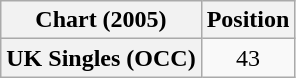<table class="wikitable plainrowheaders" style="text-align:center">
<tr>
<th scope="col">Chart (2005)</th>
<th scope="col">Position</th>
</tr>
<tr>
<th scope="row">UK Singles (OCC)</th>
<td>43</td>
</tr>
</table>
